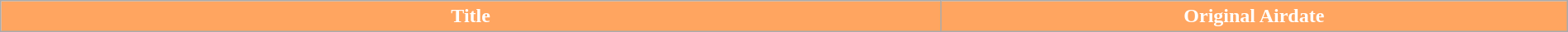<table class="wikitable plainrowheaders" width="100%">
<tr>
<th ! style="background-color: #FFA560; color:#FFFFFF;" width=12%>Title</th>
<th ! style="background-color: #FFA560; color:#FFFFFF;" width=8%>Original Airdate<br></th>
</tr>
</table>
